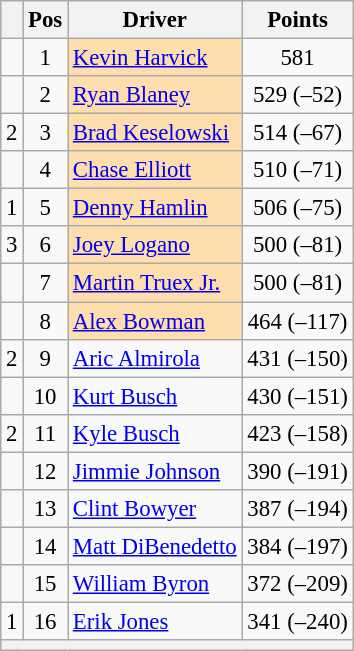<table class="wikitable" style="font-size: 95%">
<tr>
<th></th>
<th>Pos</th>
<th>Driver</th>
<th>Points</th>
</tr>
<tr>
<td align="left"></td>
<td style="text-align:center;">1</td>
<td style="background:#FFDEAD;"><a href='#'>Kevin Harvick</a></td>
<td style="text-align:center;">581</td>
</tr>
<tr>
<td align="left"></td>
<td style="text-align:center;">2</td>
<td style="background:#FFDEAD;"><a href='#'>Ryan Blaney</a></td>
<td style="text-align:center;">529 (–52)</td>
</tr>
<tr>
<td align="left"> 2</td>
<td style="text-align:center;">3</td>
<td style="background:#FFDEAD;"><a href='#'>Brad Keselowski</a></td>
<td style="text-align:center;">514 (–67)</td>
</tr>
<tr>
<td align="left"></td>
<td style="text-align:center;">4</td>
<td style="background:#FFDEAD;"><a href='#'>Chase Elliott</a></td>
<td style="text-align:center;">510 (–71)</td>
</tr>
<tr>
<td align="left"> 1</td>
<td style="text-align:center;">5</td>
<td style="background:#FFDEAD;"><a href='#'>Denny Hamlin</a></td>
<td style="text-align:center;">506 (–75)</td>
</tr>
<tr>
<td align="left"> 3</td>
<td style="text-align:center;">6</td>
<td style="background:#FFDEAD;"><a href='#'>Joey Logano</a></td>
<td style="text-align:center;">500 (–81)</td>
</tr>
<tr>
<td align="left"></td>
<td style="text-align:center;">7</td>
<td style="background:#FFDEAD;"><a href='#'>Martin Truex Jr.</a></td>
<td style="text-align:center;">500 (–81)</td>
</tr>
<tr>
<td align="left"></td>
<td style="text-align:center;">8</td>
<td style="background:#FFDEAD;"><a href='#'>Alex Bowman</a></td>
<td style="text-align:center;">464 (–117)</td>
</tr>
<tr>
<td align="left"> 2</td>
<td style="text-align:center;">9</td>
<td><a href='#'>Aric Almirola</a></td>
<td style="text-align:center;">431 (–150)</td>
</tr>
<tr>
<td align="left"></td>
<td style="text-align:center;">10</td>
<td><a href='#'>Kurt Busch</a></td>
<td style="text-align:center;">430 (–151)</td>
</tr>
<tr>
<td align="left"> 2</td>
<td style="text-align:center;">11</td>
<td><a href='#'>Kyle Busch</a></td>
<td style="text-align:center;">423 (–158)</td>
</tr>
<tr>
<td align="left"></td>
<td style="text-align:center;">12</td>
<td><a href='#'>Jimmie Johnson</a></td>
<td style="text-align:center;">390 (–191)</td>
</tr>
<tr>
<td align="left"></td>
<td style="text-align:center;">13</td>
<td><a href='#'>Clint Bowyer</a></td>
<td style="text-align:center;">387 (–194)</td>
</tr>
<tr>
<td align="left"></td>
<td style="text-align:center;">14</td>
<td><a href='#'>Matt DiBenedetto</a></td>
<td style="text-align:center;">384 (–197)</td>
</tr>
<tr>
<td align="left"></td>
<td style="text-align:center;">15</td>
<td><a href='#'>William Byron</a></td>
<td style="text-align:center;">372 (–209)</td>
</tr>
<tr>
<td align="left"> 1</td>
<td style="text-align:center;">16</td>
<td><a href='#'>Erik Jones</a></td>
<td style="text-align:center;">341 (–240)</td>
</tr>
<tr class="sortbottom">
<th colspan="9"></th>
</tr>
</table>
